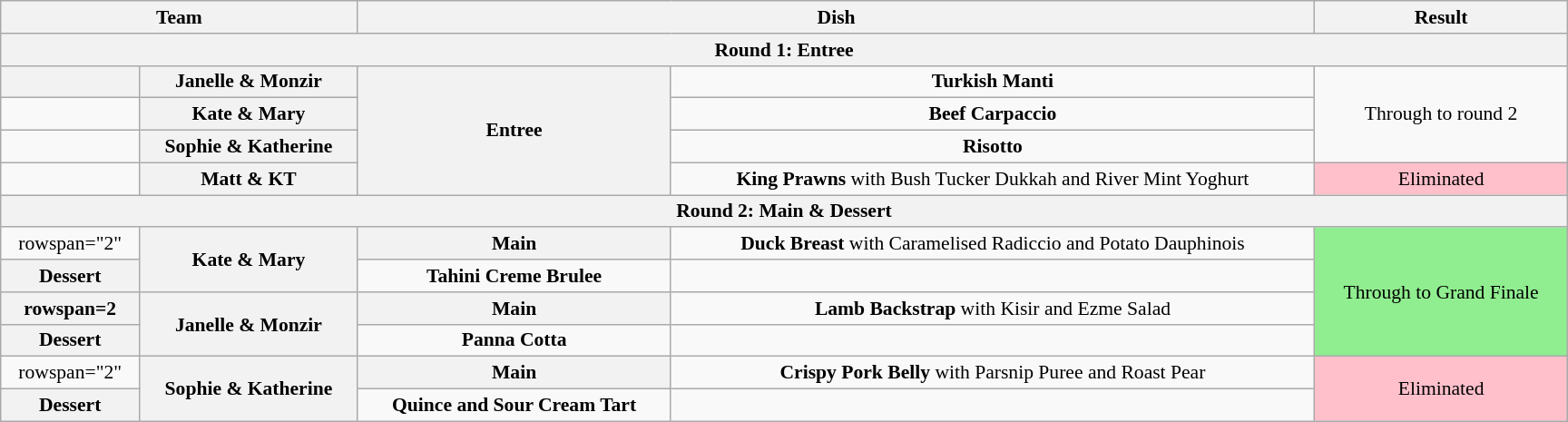<table class="wikitable plainrowheaders" style="margin:1em auto; text-align:center; font-size:90%; width:80em;">
<tr>
<th colspan="2">Team</th>
<th colspan="2">Dish</th>
<th>Result</th>
</tr>
<tr>
<th Colspan=5>Round 1: Entree</th>
</tr>
<tr>
<th></th>
<th>Janelle & Monzir</th>
<th rowspan=4>Entree</th>
<td><strong>Turkish Manti</strong></td>
<td rowspan="3">Through to round 2</td>
</tr>
<tr>
<td></td>
<th>Kate & Mary</th>
<td><strong>Beef Carpaccio</strong></td>
</tr>
<tr>
<td></td>
<th>Sophie & Katherine</th>
<td><strong>Risotto</strong></td>
</tr>
<tr>
<td></td>
<th>Matt & KT</th>
<td><strong>King Prawns</strong> with Bush Tucker Dukkah and River Mint Yoghurt</td>
<td style="background:pink">Eliminated</td>
</tr>
<tr>
<th Colspan=5>Round 2: Main & Dessert</th>
</tr>
<tr>
<td>rowspan="2" </td>
<th rowspan=2>Kate & Mary</th>
<th>Main</th>
<td><strong>Duck Breast</strong> with Caramelised Radiccio and Potato Dauphinois</td>
<td rowspan="4" style="background:lightgreen">Through to Grand Finale</td>
</tr>
<tr>
<th>Dessert</th>
<td><strong>Tahini Creme Brulee</strong></td>
</tr>
<tr>
<th>rowspan=2 </th>
<th rowspan=2>Janelle & Monzir</th>
<th>Main</th>
<td><strong>Lamb Backstrap</strong> with Kisir and Ezme Salad</td>
</tr>
<tr>
<th>Dessert</th>
<td><strong>Panna Cotta</strong></td>
</tr>
<tr>
<td>rowspan="2" </td>
<th rowspan=2>Sophie & Katherine</th>
<th>Main</th>
<td><strong>Crispy Pork Belly</strong> with Parsnip Puree and Roast Pear</td>
<td rowspan=2 style="background:pink">Eliminated</td>
</tr>
<tr>
<th>Dessert</th>
<td><strong>Quince and Sour Cream Tart</strong></td>
</tr>
</table>
